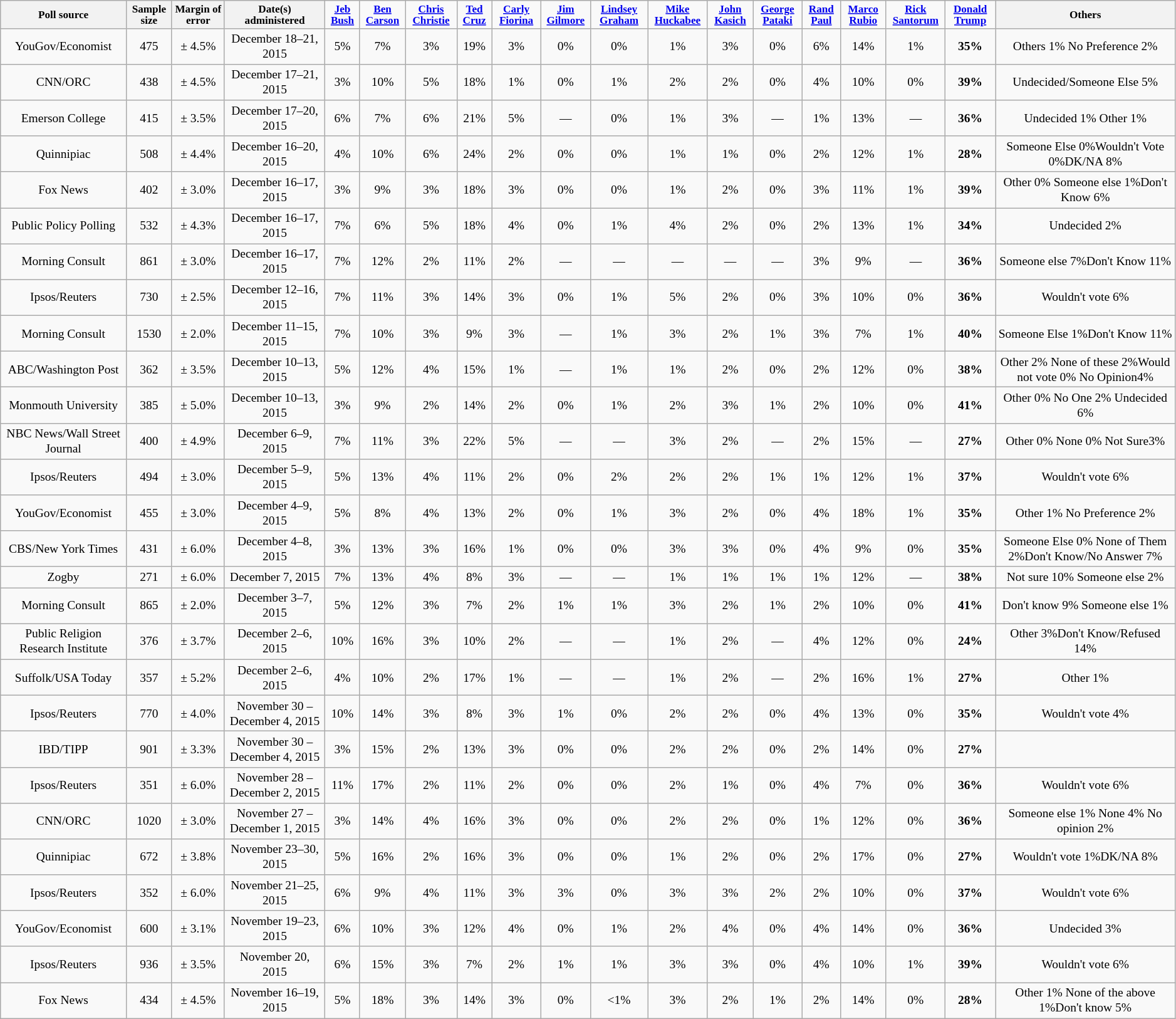<table class="wikitable" style="text-align:center;font-size:small;">
<tr>
<th style="font-size:88%">Poll source</th>
<th style="font-size:88%">Sample size</th>
<th style="font-size:88%">Margin of error</th>
<th style="font-size:88%">Date(s) administered</th>
<td style="font-size:88%"><strong><a href='#'>Jeb Bush</a></strong></td>
<td style="font-size:88%"><strong><a href='#'>Ben Carson</a></strong></td>
<td style="font-size:88%"><strong><a href='#'>Chris Christie</a></strong></td>
<td style="font-size:88%"><strong><a href='#'>Ted Cruz</a></strong></td>
<td style="font-size:88%"><strong><a href='#'>Carly Fiorina</a></strong></td>
<td style="font-size:88%"><strong><a href='#'>Jim Gilmore</a></strong></td>
<td style="font-size:88%"><strong><a href='#'>Lindsey Graham</a></strong></td>
<td style="font-size:88%"><strong><a href='#'>Mike Huckabee</a></strong></td>
<td style="font-size:88%"><strong><a href='#'>John Kasich</a></strong></td>
<td style="font-size:88%"><strong><a href='#'>George Pataki</a></strong></td>
<td style="font-size:88%"><strong><a href='#'>Rand Paul</a></strong></td>
<td style="font-size:88%"><strong><a href='#'>Marco Rubio</a></strong></td>
<td style="font-size:88%"><strong><a href='#'>Rick Santorum</a></strong></td>
<td style="font-size:88%"><strong><a href='#'>Donald Trump</a></strong></td>
<th style="font-size:88%">Others</th>
</tr>
<tr>
<td>YouGov/Economist</td>
<td>475</td>
<td>± 4.5%</td>
<td>December 18–21, 2015</td>
<td>5%</td>
<td>7%</td>
<td>3%</td>
<td>19%</td>
<td>3%</td>
<td>0%</td>
<td>0%</td>
<td>1%</td>
<td>3%</td>
<td>0%</td>
<td>6%</td>
<td>14%</td>
<td>1%</td>
<td><strong>35%</strong></td>
<td>Others 1% No Preference 2%</td>
</tr>
<tr>
<td>CNN/ORC</td>
<td>438</td>
<td>± 4.5%</td>
<td>December 17–21, 2015</td>
<td>3%</td>
<td>10%</td>
<td>5%</td>
<td>18%</td>
<td>1%</td>
<td>0%</td>
<td>1%</td>
<td>2%</td>
<td>2%</td>
<td>0%</td>
<td>4%</td>
<td>10%</td>
<td>0%</td>
<td><strong>39%</strong></td>
<td>Undecided/Someone Else 5%</td>
</tr>
<tr>
<td>Emerson College</td>
<td>415</td>
<td>± 3.5%</td>
<td>December 17–20, 2015</td>
<td>6%</td>
<td>7%</td>
<td>6%</td>
<td>21%</td>
<td>5%</td>
<td>—</td>
<td>0%</td>
<td>1%</td>
<td>3%</td>
<td>—</td>
<td>1%</td>
<td>13%</td>
<td>—</td>
<td><strong>36%</strong></td>
<td>Undecided 1% Other 1%</td>
</tr>
<tr>
<td>Quinnipiac</td>
<td>508</td>
<td>± 4.4%</td>
<td>December 16–20, 2015</td>
<td>4%</td>
<td>10%</td>
<td>6%</td>
<td>24%</td>
<td>2%</td>
<td>0%</td>
<td>0%</td>
<td>1%</td>
<td>1%</td>
<td>0%</td>
<td>2%</td>
<td>12%</td>
<td>1%</td>
<td><strong>28%</strong></td>
<td>Someone Else 0%Wouldn't Vote 0%DK/NA 8%</td>
</tr>
<tr>
<td>Fox News</td>
<td>402</td>
<td>± 3.0%</td>
<td>December 16–17, 2015</td>
<td>3%</td>
<td>9%</td>
<td>3%</td>
<td>18%</td>
<td>3%</td>
<td>0%</td>
<td>0%</td>
<td>1%</td>
<td>2%</td>
<td>0%</td>
<td>3%</td>
<td>11%</td>
<td>1%</td>
<td><strong>39%</strong></td>
<td>Other 0% Someone else 1%Don't Know 6%</td>
</tr>
<tr>
<td>Public Policy Polling</td>
<td>532</td>
<td>± 4.3%</td>
<td>December 16–17, 2015</td>
<td>7%</td>
<td>6%</td>
<td>5%</td>
<td>18%</td>
<td>4%</td>
<td>0%</td>
<td>1%</td>
<td>4%</td>
<td>2%</td>
<td>0%</td>
<td>2%</td>
<td>13%</td>
<td>1%</td>
<td><strong>34%</strong></td>
<td>Undecided 2%</td>
</tr>
<tr>
<td>Morning Consult</td>
<td>861</td>
<td>± 3.0%</td>
<td>December 16–17, 2015</td>
<td>7%</td>
<td>12%</td>
<td>2%</td>
<td>11%</td>
<td>2%</td>
<td>—</td>
<td>—</td>
<td>—</td>
<td>—</td>
<td>—</td>
<td>3%</td>
<td>9%</td>
<td>—</td>
<td><strong>36%</strong></td>
<td>Someone else 7%Don't Know 11%</td>
</tr>
<tr>
<td>Ipsos/Reuters</td>
<td>730</td>
<td>± 2.5%</td>
<td>December 12–16, 2015</td>
<td>7%</td>
<td>11%</td>
<td>3%</td>
<td>14%</td>
<td>3%</td>
<td>0%</td>
<td>1%</td>
<td>5%</td>
<td>2%</td>
<td>0%</td>
<td>3%</td>
<td>10%</td>
<td>0%</td>
<td><strong>36%</strong></td>
<td>Wouldn't vote 6%</td>
</tr>
<tr>
<td>Morning Consult</td>
<td>1530</td>
<td>± 2.0%</td>
<td>December 11–15, 2015</td>
<td>7%</td>
<td>10%</td>
<td>3%</td>
<td>9%</td>
<td>3%</td>
<td>—</td>
<td>1%</td>
<td>3%</td>
<td>2%</td>
<td>1%</td>
<td>3%</td>
<td>7%</td>
<td>1%</td>
<td><strong>40%</strong></td>
<td>Someone Else 1%Don't Know 11%</td>
</tr>
<tr>
<td>ABC/Washington Post</td>
<td>362</td>
<td>± 3.5%</td>
<td>December 10–13, 2015</td>
<td>5%</td>
<td>12%</td>
<td>4%</td>
<td>15%</td>
<td>1%</td>
<td>—</td>
<td>1%</td>
<td>1%</td>
<td>2%</td>
<td>0%</td>
<td>2%</td>
<td>12%</td>
<td>0%</td>
<td><strong>38%</strong></td>
<td>Other 2% None of these 2%Would not vote 0% No Opinion4%</td>
</tr>
<tr>
<td>Monmouth University</td>
<td>385</td>
<td>± 5.0%</td>
<td>December 10–13, 2015</td>
<td>3%</td>
<td>9%</td>
<td>2%</td>
<td>14%</td>
<td>2%</td>
<td>0%</td>
<td>1%</td>
<td>2%</td>
<td>3%</td>
<td>1%</td>
<td>2%</td>
<td>10%</td>
<td>0%</td>
<td><strong>41%</strong></td>
<td>Other 0% No One 2% Undecided 6%</td>
</tr>
<tr>
<td>NBC News/Wall Street Journal</td>
<td>400</td>
<td>± 4.9%</td>
<td>December 6–9, 2015</td>
<td>7%</td>
<td>11%</td>
<td>3%</td>
<td>22%</td>
<td>5%</td>
<td>—</td>
<td>—</td>
<td>3%</td>
<td>2%</td>
<td>—</td>
<td>2%</td>
<td>15%</td>
<td>—</td>
<td><strong>27%</strong></td>
<td>Other 0% None 0% Not Sure3%</td>
</tr>
<tr>
<td>Ipsos/Reuters</td>
<td>494</td>
<td>± 3.0%</td>
<td>December 5–9, 2015</td>
<td>5%</td>
<td>13%</td>
<td>4%</td>
<td>11%</td>
<td>2%</td>
<td>0%</td>
<td>2%</td>
<td>2%</td>
<td>2%</td>
<td>1%</td>
<td>1%</td>
<td>12%</td>
<td>1%</td>
<td><strong>37%</strong></td>
<td>Wouldn't vote 6%</td>
</tr>
<tr>
<td>YouGov/Economist</td>
<td>455</td>
<td>± 3.0%</td>
<td>December 4–9, 2015</td>
<td>5%</td>
<td>8%</td>
<td>4%</td>
<td>13%</td>
<td>2%</td>
<td>0%</td>
<td>1%</td>
<td>3%</td>
<td>2%</td>
<td>0%</td>
<td>4%</td>
<td>18%</td>
<td>1%</td>
<td><strong>35%</strong></td>
<td>Other 1% No Preference 2%</td>
</tr>
<tr>
<td>CBS/New York Times</td>
<td>431</td>
<td>± 6.0%</td>
<td>December 4–8, 2015</td>
<td>3%</td>
<td>13%</td>
<td>3%</td>
<td>16%</td>
<td>1%</td>
<td>0%</td>
<td>0%</td>
<td>3%</td>
<td>3%</td>
<td>0%</td>
<td>4%</td>
<td>9%</td>
<td>0%</td>
<td><strong>35%</strong></td>
<td>Someone Else 0% None of Them 2%Don't Know/No Answer 7%</td>
</tr>
<tr>
<td>Zogby</td>
<td>271</td>
<td>± 6.0%</td>
<td>December 7, 2015</td>
<td>7%</td>
<td>13%</td>
<td>4%</td>
<td>8%</td>
<td>3%</td>
<td>—</td>
<td>—</td>
<td>1%</td>
<td>1%</td>
<td>1%</td>
<td>1%</td>
<td>12%</td>
<td>—</td>
<td><strong>38%</strong></td>
<td>Not sure 10% Someone else 2%</td>
</tr>
<tr>
<td>Morning Consult</td>
<td>865</td>
<td>± 2.0%</td>
<td>December 3–7, 2015</td>
<td>5%</td>
<td>12%</td>
<td>3%</td>
<td>7%</td>
<td>2%</td>
<td>1%</td>
<td>1%</td>
<td>3%</td>
<td>2%</td>
<td>1%</td>
<td>2%</td>
<td>10%</td>
<td>0%</td>
<td><strong>41%</strong></td>
<td>Don't know 9% Someone else 1%</td>
</tr>
<tr>
<td>Public Religion Research Institute</td>
<td>376</td>
<td>± 3.7%</td>
<td>December 2–6, 2015</td>
<td>10%</td>
<td>16%</td>
<td>3%</td>
<td>10%</td>
<td>2%</td>
<td>—</td>
<td>—</td>
<td>1%</td>
<td>2%</td>
<td>—</td>
<td>4%</td>
<td>12%</td>
<td>0%</td>
<td><strong>24%</strong></td>
<td>Other 3%Don't Know/Refused 14%</td>
</tr>
<tr>
<td>Suffolk/USA Today</td>
<td>357</td>
<td>± 5.2%</td>
<td>December 2–6, 2015</td>
<td>4%</td>
<td>10%</td>
<td>2%</td>
<td>17%</td>
<td>1%</td>
<td>—</td>
<td>—</td>
<td>1%</td>
<td>2%</td>
<td>—</td>
<td>2%</td>
<td>16%</td>
<td>1%</td>
<td><strong>27%</strong></td>
<td>Other 1%</td>
</tr>
<tr>
<td>Ipsos/Reuters</td>
<td>770</td>
<td>± 4.0%</td>
<td>November 30 –December 4, 2015</td>
<td>10%</td>
<td>14%</td>
<td>3%</td>
<td>8%</td>
<td>3%</td>
<td>1%</td>
<td>0%</td>
<td>2%</td>
<td>2%</td>
<td>0%</td>
<td>4%</td>
<td>13%</td>
<td>0%</td>
<td><strong>35%</strong></td>
<td>Wouldn't vote 4%</td>
</tr>
<tr>
<td>IBD/TIPP</td>
<td>901</td>
<td>± 3.3%</td>
<td>November 30 –December 4, 2015</td>
<td>3%</td>
<td>15%</td>
<td>2%</td>
<td>13%</td>
<td>3%</td>
<td>0%</td>
<td>0%</td>
<td>2%</td>
<td>2%</td>
<td>0%</td>
<td>2%</td>
<td>14%</td>
<td>0%</td>
<td><strong>27%</strong></td>
<td></td>
</tr>
<tr>
<td>Ipsos/Reuters</td>
<td>351</td>
<td>± 6.0%</td>
<td>November 28 –December 2, 2015</td>
<td>11%</td>
<td>17%</td>
<td>2%</td>
<td>11%</td>
<td>2%</td>
<td>0%</td>
<td>0%</td>
<td>2%</td>
<td>1%</td>
<td>0%</td>
<td>4%</td>
<td>7%</td>
<td>0%</td>
<td><strong>36%</strong></td>
<td>Wouldn't vote 6%</td>
</tr>
<tr>
<td>CNN/ORC</td>
<td>1020</td>
<td>± 3.0%</td>
<td>November 27 –December 1, 2015</td>
<td>3%</td>
<td>14%</td>
<td>4%</td>
<td>16%</td>
<td>3%</td>
<td>0%</td>
<td>0%</td>
<td>2%</td>
<td>2%</td>
<td>0%</td>
<td>1%</td>
<td>12%</td>
<td>0%</td>
<td><strong>36%</strong></td>
<td>Someone else 1% None 4% No opinion 2%</td>
</tr>
<tr>
<td>Quinnipiac</td>
<td>672</td>
<td>± 3.8%</td>
<td>November 23–30, 2015</td>
<td>5%</td>
<td>16%</td>
<td>2%</td>
<td>16%</td>
<td>3%</td>
<td>0%</td>
<td>0%</td>
<td>1%</td>
<td>2%</td>
<td>0%</td>
<td>2%</td>
<td>17%</td>
<td>0%</td>
<td><strong>27%</strong></td>
<td>Wouldn't vote 1%DK/NA 8%</td>
</tr>
<tr>
<td>Ipsos/Reuters</td>
<td>352</td>
<td>± 6.0%</td>
<td>November 21–25, 2015</td>
<td>6%</td>
<td>9%</td>
<td>4%</td>
<td>11%</td>
<td>3%</td>
<td>3%</td>
<td>0%</td>
<td>3%</td>
<td>3%</td>
<td>2%</td>
<td>2%</td>
<td>10%</td>
<td>0%</td>
<td><strong>37%</strong></td>
<td>Wouldn't vote 6%</td>
</tr>
<tr>
<td>YouGov/Economist</td>
<td>600</td>
<td>± 3.1%</td>
<td>November 19–23, 2015</td>
<td>6%</td>
<td>10%</td>
<td>3%</td>
<td>12%</td>
<td>4%</td>
<td>0%</td>
<td>1%</td>
<td>2%</td>
<td>4%</td>
<td>0%</td>
<td>4%</td>
<td>14%</td>
<td>0%</td>
<td><strong>36%</strong></td>
<td>Undecided 3%</td>
</tr>
<tr>
<td>Ipsos/Reuters</td>
<td>936</td>
<td>± 3.5%</td>
<td>November 20, 2015</td>
<td>6%</td>
<td>15%</td>
<td>3%</td>
<td>7%</td>
<td>2%</td>
<td>1%</td>
<td>1%</td>
<td>3%</td>
<td>3%</td>
<td>0%</td>
<td>4%</td>
<td>10%</td>
<td>1%</td>
<td><strong>39%</strong></td>
<td>Wouldn't vote 6%</td>
</tr>
<tr>
<td>Fox News</td>
<td>434</td>
<td>± 4.5%</td>
<td>November 16–19, 2015</td>
<td>5%</td>
<td>18%</td>
<td>3%</td>
<td>14%</td>
<td>3%</td>
<td>0%</td>
<td><1%</td>
<td>3%</td>
<td>2%</td>
<td>1%</td>
<td>2%</td>
<td>14%</td>
<td>0%</td>
<td><strong>28%</strong></td>
<td>Other 1% None of the above 1%Don't know 5%</td>
</tr>
</table>
